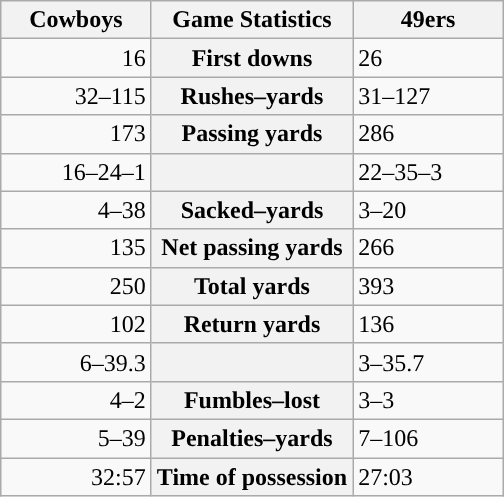<table class="wikitable" style="margin: 1em auto 1em auto">
<tr>
<th style="width:30%;">Cowboys</th>
<th style="width:40%;">Game Statistics</th>
<th style="width:30%;">49ers</th>
</tr>
<tr>
<td style="text-align:right;">16</td>
<th>First downs</th>
<td>26</td>
</tr>
<tr>
<td style="text-align:right;">32–115</td>
<th>Rushes–yards</th>
<td>31–127</td>
</tr>
<tr>
<td style="text-align:right;">173</td>
<th>Passing yards</th>
<td>286</td>
</tr>
<tr>
<td style="text-align:right;">16–24–1</td>
<th></th>
<td>22–35–3</td>
</tr>
<tr>
<td style="text-align:right;">4–38</td>
<th>Sacked–yards</th>
<td>3–20</td>
</tr>
<tr>
<td style="text-align:right;">135</td>
<th>Net passing yards</th>
<td>266</td>
</tr>
<tr>
<td style="text-align:right;">250</td>
<th>Total yards</th>
<td>393</td>
</tr>
<tr>
<td style="text-align:right;">102</td>
<th>Return yards</th>
<td>136</td>
</tr>
<tr>
<td style="text-align:right;">6–39.3</td>
<th></th>
<td>3–35.7</td>
</tr>
<tr>
<td style="text-align:right;">4–2</td>
<th>Fumbles–lost</th>
<td>3–3</td>
</tr>
<tr>
<td style="text-align:right;">5–39</td>
<th>Penalties–yards</th>
<td>7–106</td>
</tr>
<tr>
<td style="text-align:right;">32:57</td>
<th>Time of possession</th>
<td>27:03</td>
</tr>
</table>
